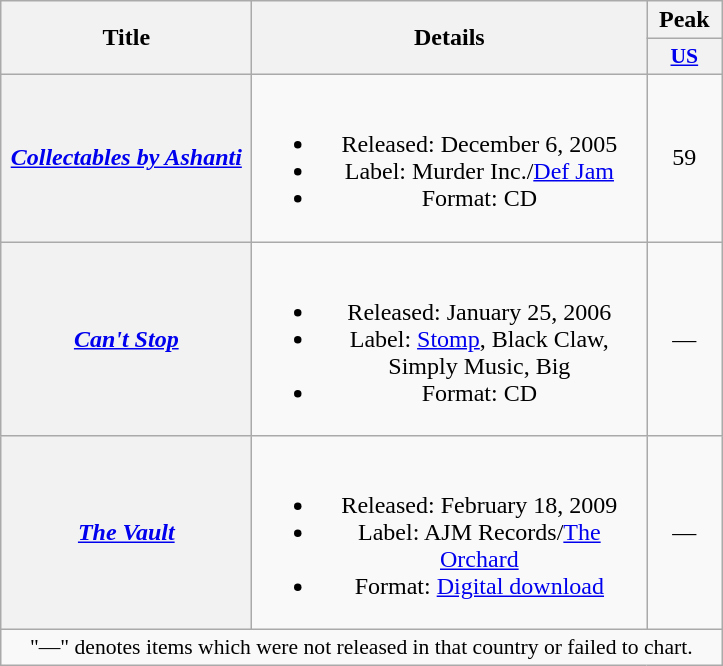<table class="wikitable plainrowheaders" style="text-align:center;" border="1">
<tr>
<th scope="col" rowspan="2" style="width:10em;">Title</th>
<th scope="col" rowspan="2" style="width:16em;">Details</th>
<th scope="col" colspan="1">Peak</th>
</tr>
<tr>
<th scope="col" style="width:3em;font-size:90%;"><a href='#'>US</a><br></th>
</tr>
<tr>
<th scope="row"><em><a href='#'>Collectables by Ashanti</a></em></th>
<td><br><ul><li>Released: December 6, 2005</li><li>Label: Murder Inc./<a href='#'>Def Jam</a></li><li>Format: CD</li></ul></td>
<td>59</td>
</tr>
<tr>
<th scope="row"><em><a href='#'>Can't Stop</a></em></th>
<td><br><ul><li>Released: January 25, 2006</li><li>Label: <a href='#'>Stomp</a>, Black Claw, Simply Music, Big</li><li>Format: CD</li></ul></td>
<td>—</td>
</tr>
<tr>
<th scope="row"><em><a href='#'>The Vault</a></em></th>
<td><br><ul><li>Released: February 18, 2009</li><li>Label: AJM Records/<a href='#'>The Orchard</a></li><li>Format: <a href='#'>Digital download</a></li></ul></td>
<td>—</td>
</tr>
<tr>
<td colspan="14" style="font-size:90%;">"—" denotes items which were not released in that country or failed to chart.</td>
</tr>
</table>
